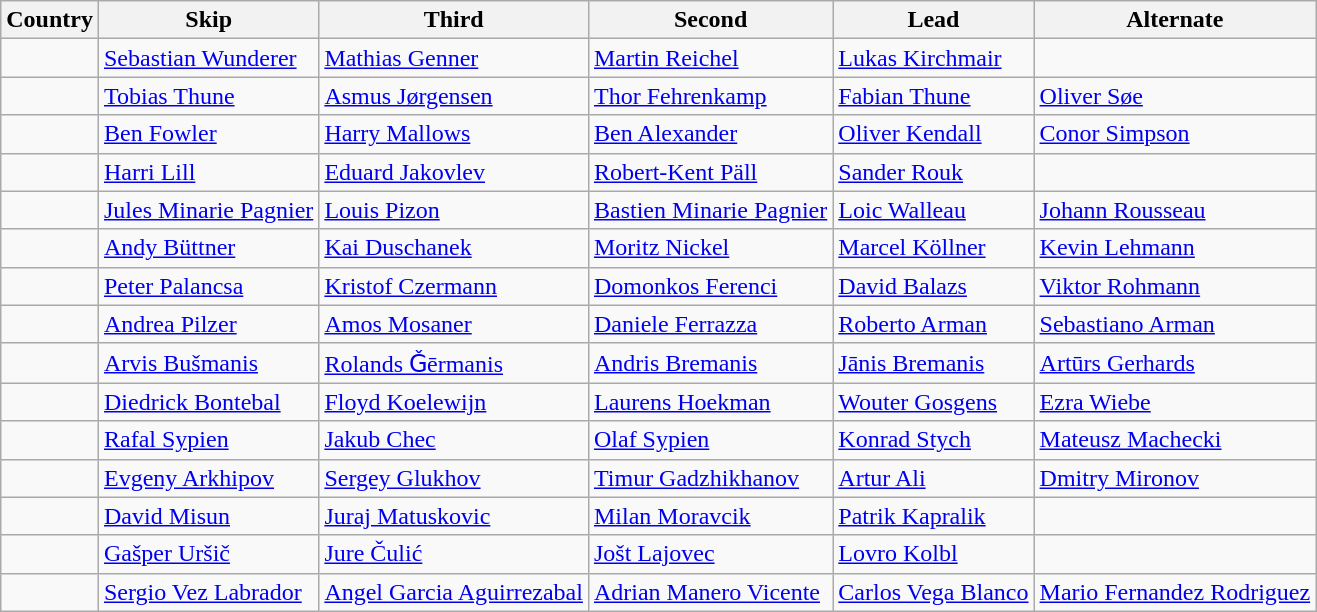<table class="wikitable">
<tr>
<th>Country</th>
<th>Skip</th>
<th>Third</th>
<th>Second</th>
<th>Lead</th>
<th>Alternate</th>
</tr>
<tr>
<td></td>
<td><a href='#'>Sebastian Wunderer</a></td>
<td><a href='#'>Mathias Genner</a></td>
<td><a href='#'>Martin Reichel</a></td>
<td><a href='#'>Lukas Kirchmair</a></td>
<td></td>
</tr>
<tr>
<td></td>
<td><a href='#'>Tobias Thune</a></td>
<td><a href='#'>Asmus Jørgensen</a></td>
<td><a href='#'>Thor Fehrenkamp</a></td>
<td><a href='#'>Fabian Thune</a></td>
<td><a href='#'>Oliver Søe</a></td>
</tr>
<tr>
<td></td>
<td><a href='#'>Ben Fowler</a></td>
<td><a href='#'>Harry Mallows</a></td>
<td><a href='#'>Ben Alexander</a></td>
<td><a href='#'>Oliver Kendall</a></td>
<td><a href='#'>Conor Simpson</a></td>
</tr>
<tr>
<td></td>
<td><a href='#'>Harri Lill</a></td>
<td><a href='#'>Eduard Jakovlev</a></td>
<td><a href='#'>Robert-Kent Päll</a></td>
<td><a href='#'>Sander Rouk</a></td>
<td></td>
</tr>
<tr>
<td></td>
<td><a href='#'>Jules Minarie Pagnier</a></td>
<td><a href='#'>Louis Pizon</a></td>
<td><a href='#'>Bastien Minarie Pagnier</a></td>
<td><a href='#'>Loic Walleau</a></td>
<td><a href='#'>Johann Rousseau</a></td>
</tr>
<tr>
<td></td>
<td><a href='#'>Andy Büttner</a></td>
<td><a href='#'>Kai Duschanek</a></td>
<td><a href='#'>Moritz Nickel</a></td>
<td><a href='#'>Marcel Köllner</a></td>
<td><a href='#'>Kevin Lehmann</a></td>
</tr>
<tr>
<td></td>
<td><a href='#'>Peter Palancsa</a></td>
<td><a href='#'>Kristof Czermann</a></td>
<td><a href='#'>Domonkos Ferenci</a></td>
<td><a href='#'>David Balazs</a></td>
<td><a href='#'>Viktor Rohmann</a></td>
</tr>
<tr>
<td></td>
<td><a href='#'>Andrea Pilzer</a></td>
<td><a href='#'>Amos Mosaner</a></td>
<td><a href='#'>Daniele Ferrazza</a></td>
<td><a href='#'>Roberto Arman</a></td>
<td><a href='#'>Sebastiano Arman</a></td>
</tr>
<tr>
<td></td>
<td><a href='#'>Arvis Bušmanis</a></td>
<td><a href='#'>Rolands Ǧērmanis</a></td>
<td><a href='#'>Andris Bremanis</a></td>
<td><a href='#'>Jānis Bremanis</a></td>
<td><a href='#'>Artūrs Gerhards</a></td>
</tr>
<tr>
<td></td>
<td><a href='#'>Diedrick Bontebal</a></td>
<td><a href='#'>Floyd Koelewijn</a></td>
<td><a href='#'>Laurens Hoekman</a></td>
<td><a href='#'>Wouter Gosgens</a></td>
<td><a href='#'>Ezra Wiebe</a></td>
</tr>
<tr>
<td></td>
<td><a href='#'>Rafal Sypien</a></td>
<td><a href='#'>Jakub Chec</a></td>
<td><a href='#'>Olaf Sypien</a></td>
<td><a href='#'>Konrad Stych</a></td>
<td><a href='#'>Mateusz Machecki</a></td>
</tr>
<tr>
<td></td>
<td><a href='#'>Evgeny Arkhipov</a></td>
<td><a href='#'>Sergey Glukhov</a></td>
<td><a href='#'>Timur Gadzhikhanov</a></td>
<td><a href='#'>Artur Ali</a></td>
<td><a href='#'>Dmitry Mironov</a></td>
</tr>
<tr>
<td></td>
<td><a href='#'>David Misun</a></td>
<td><a href='#'>Juraj Matuskovic</a></td>
<td><a href='#'>Milan Moravcik</a></td>
<td><a href='#'>Patrik Kapralik</a></td>
<td></td>
</tr>
<tr>
<td></td>
<td><a href='#'>Gašper Uršič</a></td>
<td><a href='#'>Jure Čulić</a></td>
<td><a href='#'>Jošt Lajovec</a></td>
<td><a href='#'>Lovro Kolbl</a></td>
<td></td>
</tr>
<tr>
<td></td>
<td><a href='#'>Sergio Vez Labrador</a></td>
<td><a href='#'>Angel Garcia Aguirrezabal</a></td>
<td><a href='#'>Adrian Manero Vicente</a></td>
<td><a href='#'>Carlos Vega Blanco</a></td>
<td><a href='#'>Mario Fernandez Rodriguez</a></td>
</tr>
</table>
